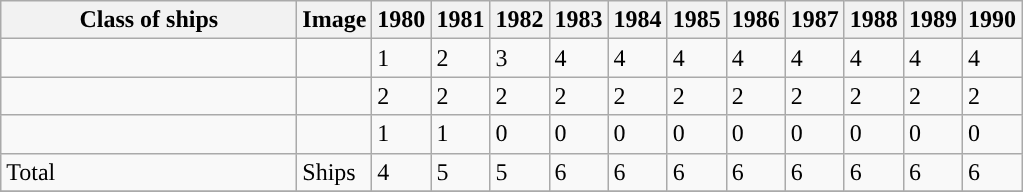<table class="wikitable sortable collapsible collapsed">
<tr>
<th style="width:29%;">Class of ships</th>
<th>Image</th>
<th>1980</th>
<th>1981</th>
<th>1982</th>
<th>1983</th>
<th>1984</th>
<th>1985</th>
<th>1986</th>
<th>1987</th>
<th>1988</th>
<th>1989</th>
<th>1990</th>
</tr>
<tr valign="top">
<td></td>
<td></td>
<td>1</td>
<td>2</td>
<td>3</td>
<td>4</td>
<td>4</td>
<td>4</td>
<td>4</td>
<td>4</td>
<td>4</td>
<td>4</td>
<td>4</td>
</tr>
<tr valign="top">
<td></td>
<td></td>
<td>2</td>
<td>2</td>
<td>2</td>
<td>2</td>
<td>2</td>
<td>2</td>
<td>2</td>
<td>2</td>
<td>2</td>
<td>2</td>
<td>2</td>
</tr>
<tr valign="top">
<td></td>
<td></td>
<td>1</td>
<td>1</td>
<td>0</td>
<td>0</td>
<td>0</td>
<td>0</td>
<td>0</td>
<td>0</td>
<td>0</td>
<td>0</td>
<td>0</td>
</tr>
<tr valign="top">
<td>Total</td>
<td>Ships</td>
<td>4</td>
<td>5</td>
<td>5</td>
<td>6</td>
<td>6</td>
<td>6</td>
<td>6</td>
<td>6</td>
<td>6</td>
<td>6</td>
<td>6</td>
</tr>
<tr>
</tr>
</table>
